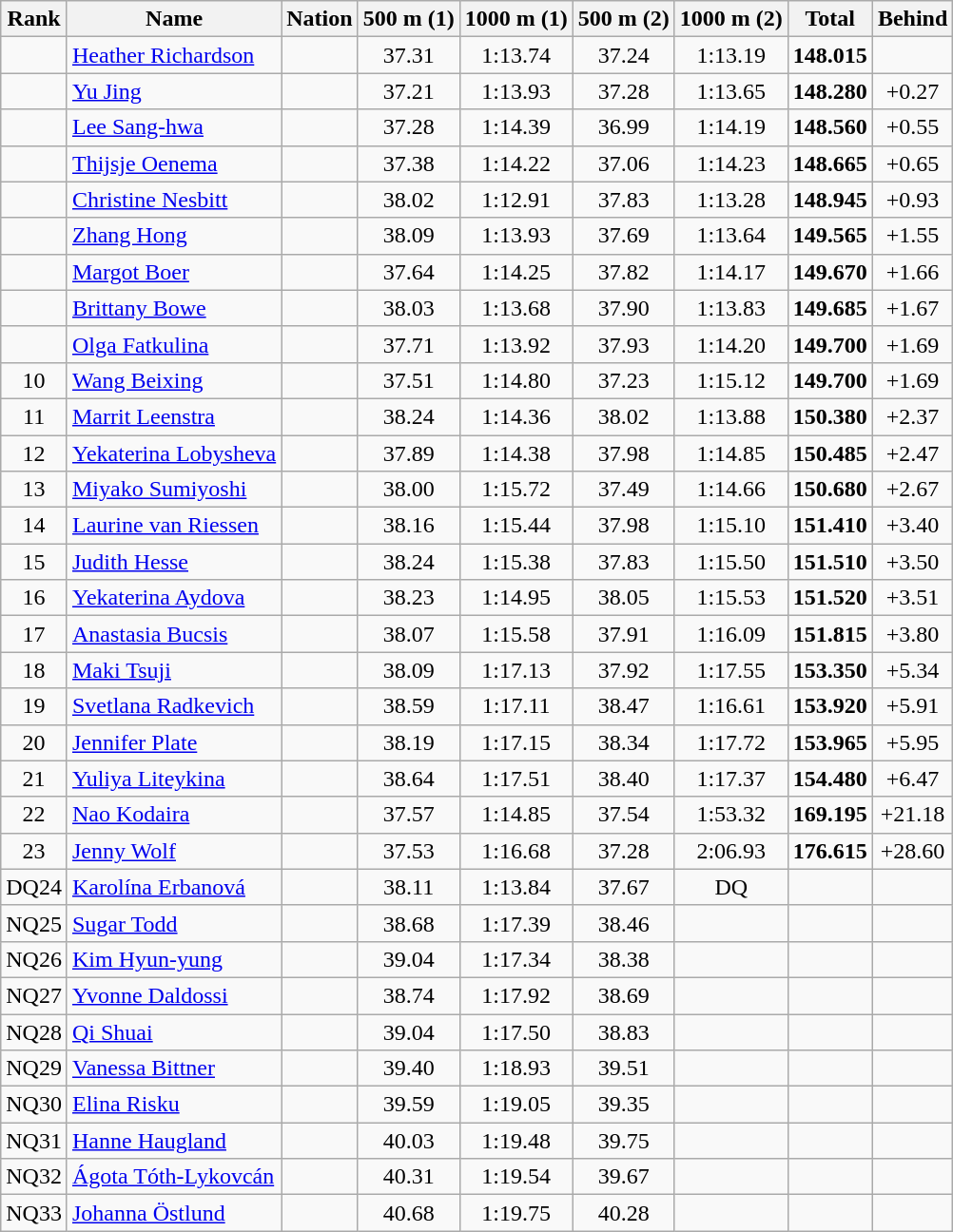<table class="wikitable sortable" style="text-align:center">
<tr>
<th>Rank</th>
<th>Name</th>
<th>Nation</th>
<th>500 m (1)</th>
<th>1000 m (1)</th>
<th>500 m (2)</th>
<th>1000 m (2)</th>
<th>Total</th>
<th>Behind</th>
</tr>
<tr>
<td></td>
<td align=left><a href='#'>Heather Richardson</a></td>
<td align=left></td>
<td>37.31</td>
<td>1:13.74</td>
<td>37.24</td>
<td>1:13.19</td>
<td><strong>148.015</strong></td>
<td></td>
</tr>
<tr>
<td></td>
<td align=left><a href='#'>Yu Jing</a></td>
<td align=left></td>
<td>37.21</td>
<td>1:13.93</td>
<td>37.28</td>
<td>1:13.65</td>
<td><strong>148.280</strong></td>
<td>+0.27</td>
</tr>
<tr>
<td></td>
<td align=left><a href='#'>Lee Sang-hwa</a></td>
<td align=left></td>
<td>37.28</td>
<td>1:14.39</td>
<td>36.99</td>
<td>1:14.19</td>
<td><strong>148.560</strong></td>
<td>+0.55</td>
</tr>
<tr>
<td></td>
<td align=left><a href='#'>Thijsje Oenema</a></td>
<td align=left></td>
<td>37.38</td>
<td>1:14.22</td>
<td>37.06</td>
<td>1:14.23</td>
<td><strong>148.665</strong></td>
<td>+0.65</td>
</tr>
<tr>
<td></td>
<td align=left><a href='#'>Christine Nesbitt</a></td>
<td align=left></td>
<td>38.02</td>
<td>1:12.91</td>
<td>37.83</td>
<td>1:13.28</td>
<td><strong>148.945</strong></td>
<td>+0.93</td>
</tr>
<tr>
<td></td>
<td align=left><a href='#'>Zhang Hong</a></td>
<td align=left></td>
<td>38.09</td>
<td>1:13.93</td>
<td>37.69</td>
<td>1:13.64</td>
<td><strong>149.565</strong></td>
<td>+1.55</td>
</tr>
<tr>
<td></td>
<td align=left><a href='#'>Margot Boer</a></td>
<td align=left></td>
<td>37.64</td>
<td>1:14.25</td>
<td>37.82</td>
<td>1:14.17</td>
<td><strong>149.670</strong></td>
<td>+1.66</td>
</tr>
<tr>
<td></td>
<td align=left><a href='#'>Brittany Bowe</a></td>
<td align=left></td>
<td>38.03</td>
<td>1:13.68</td>
<td>37.90</td>
<td>1:13.83</td>
<td><strong>149.685</strong></td>
<td>+1.67</td>
</tr>
<tr>
<td></td>
<td align=left><a href='#'>Olga Fatkulina</a></td>
<td align=left></td>
<td>37.71</td>
<td>1:13.92</td>
<td>37.93</td>
<td>1:14.20</td>
<td><strong>149.700</strong></td>
<td>+1.69</td>
</tr>
<tr>
<td>10</td>
<td align=left><a href='#'>Wang Beixing</a></td>
<td align=left></td>
<td>37.51</td>
<td>1:14.80</td>
<td>37.23</td>
<td>1:15.12</td>
<td><strong>149.700</strong></td>
<td>+1.69</td>
</tr>
<tr>
<td>11</td>
<td align=left><a href='#'>Marrit Leenstra</a></td>
<td align=left></td>
<td>38.24</td>
<td>1:14.36</td>
<td>38.02</td>
<td>1:13.88</td>
<td><strong>150.380</strong></td>
<td>+2.37</td>
</tr>
<tr>
<td>12</td>
<td align=left><a href='#'>Yekaterina Lobysheva</a></td>
<td align=left></td>
<td>37.89</td>
<td>1:14.38</td>
<td>37.98</td>
<td>1:14.85</td>
<td><strong>150.485</strong></td>
<td>+2.47</td>
</tr>
<tr>
<td>13</td>
<td align=left><a href='#'>Miyako Sumiyoshi</a></td>
<td align=left></td>
<td>38.00</td>
<td>1:15.72</td>
<td>37.49</td>
<td>1:14.66</td>
<td><strong>150.680</strong></td>
<td>+2.67</td>
</tr>
<tr>
<td>14</td>
<td align=left><a href='#'>Laurine van Riessen</a></td>
<td align=left></td>
<td>38.16</td>
<td>1:15.44</td>
<td>37.98</td>
<td>1:15.10</td>
<td><strong>151.410</strong></td>
<td>+3.40</td>
</tr>
<tr>
<td>15</td>
<td align=left><a href='#'>Judith Hesse</a></td>
<td align=left></td>
<td>38.24</td>
<td>1:15.38</td>
<td>37.83</td>
<td>1:15.50</td>
<td><strong>151.510</strong></td>
<td>+3.50</td>
</tr>
<tr>
<td>16</td>
<td align=left><a href='#'>Yekaterina Aydova</a></td>
<td align=left></td>
<td>38.23</td>
<td>1:14.95</td>
<td>38.05</td>
<td>1:15.53</td>
<td><strong>151.520</strong></td>
<td>+3.51</td>
</tr>
<tr>
<td>17</td>
<td align=left><a href='#'>Anastasia Bucsis</a></td>
<td align=left></td>
<td>38.07</td>
<td>1:15.58</td>
<td>37.91</td>
<td>1:16.09</td>
<td><strong>151.815</strong></td>
<td>+3.80</td>
</tr>
<tr>
<td>18</td>
<td align=left><a href='#'>Maki Tsuji</a></td>
<td align=left></td>
<td>38.09</td>
<td>1:17.13</td>
<td>37.92</td>
<td>1:17.55</td>
<td><strong>153.350</strong></td>
<td>+5.34</td>
</tr>
<tr>
<td>19</td>
<td align=left><a href='#'>Svetlana Radkevich</a></td>
<td align=left></td>
<td>38.59</td>
<td>1:17.11</td>
<td>38.47</td>
<td>1:16.61</td>
<td><strong>153.920</strong></td>
<td>+5.91</td>
</tr>
<tr>
<td>20</td>
<td align=left><a href='#'>Jennifer Plate</a></td>
<td align=left></td>
<td>38.19</td>
<td>1:17.15</td>
<td>38.34</td>
<td>1:17.72</td>
<td><strong>153.965</strong></td>
<td>+5.95</td>
</tr>
<tr>
<td>21</td>
<td align=left><a href='#'>Yuliya Liteykina</a></td>
<td align=left></td>
<td>38.64</td>
<td>1:17.51</td>
<td>38.40</td>
<td>1:17.37</td>
<td><strong>154.480</strong></td>
<td>+6.47</td>
</tr>
<tr>
<td>22</td>
<td align=left><a href='#'>Nao Kodaira</a></td>
<td align=left></td>
<td>37.57</td>
<td>1:14.85</td>
<td>37.54</td>
<td>1:53.32</td>
<td><strong>169.195</strong></td>
<td>+21.18</td>
</tr>
<tr>
<td>23</td>
<td align=left><a href='#'>Jenny Wolf</a></td>
<td align=left></td>
<td>37.53</td>
<td>1:16.68</td>
<td>37.28</td>
<td>2:06.93</td>
<td><strong>176.615</strong></td>
<td>+28.60</td>
</tr>
<tr>
<td>DQ24</td>
<td align=left><a href='#'>Karolína Erbanová</a></td>
<td align=left></td>
<td>38.11</td>
<td>1:13.84</td>
<td>37.67</td>
<td>DQ</td>
<td></td>
<td></td>
</tr>
<tr>
<td>NQ25</td>
<td align=left><a href='#'>Sugar Todd</a></td>
<td align=left></td>
<td>38.68</td>
<td>1:17.39</td>
<td>38.46</td>
<td></td>
<td></td>
<td></td>
</tr>
<tr>
<td>NQ26</td>
<td align=left><a href='#'>Kim Hyun-yung</a></td>
<td align=left></td>
<td>39.04</td>
<td>1:17.34</td>
<td>38.38</td>
<td></td>
<td></td>
<td></td>
</tr>
<tr>
<td>NQ27</td>
<td align=left><a href='#'>Yvonne Daldossi</a></td>
<td align=left></td>
<td>38.74</td>
<td>1:17.92</td>
<td>38.69</td>
<td></td>
<td></td>
<td></td>
</tr>
<tr>
<td>NQ28</td>
<td align=left><a href='#'>Qi Shuai</a></td>
<td align=left></td>
<td>39.04</td>
<td>1:17.50</td>
<td>38.83</td>
<td></td>
<td></td>
<td></td>
</tr>
<tr>
<td>NQ29</td>
<td align=left><a href='#'>Vanessa Bittner</a></td>
<td align=left></td>
<td>39.40</td>
<td>1:18.93</td>
<td>39.51</td>
<td></td>
<td></td>
<td></td>
</tr>
<tr>
<td>NQ30</td>
<td align=left><a href='#'>Elina Risku</a></td>
<td align=left></td>
<td>39.59</td>
<td>1:19.05</td>
<td>39.35</td>
<td></td>
<td></td>
<td></td>
</tr>
<tr>
<td>NQ31</td>
<td align=left><a href='#'>Hanne Haugland</a></td>
<td align=left></td>
<td>40.03</td>
<td>1:19.48</td>
<td>39.75</td>
<td></td>
<td></td>
<td></td>
</tr>
<tr>
<td>NQ32</td>
<td align=left><a href='#'>Ágota Tóth-Lykovcán</a></td>
<td align=left></td>
<td>40.31</td>
<td>1:19.54</td>
<td>39.67</td>
<td></td>
<td></td>
<td></td>
</tr>
<tr>
<td>NQ33</td>
<td align=left><a href='#'>Johanna Östlund</a></td>
<td align=left></td>
<td>40.68</td>
<td>1:19.75</td>
<td>40.28</td>
<td></td>
<td></td>
<td></td>
</tr>
</table>
